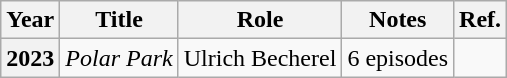<table class="wikitable sortable plainrowheaders">
<tr>
<th scope="col">Year</th>
<th scope="col">Title</th>
<th scope="col">Role</th>
<th scope="col" class="unsortable">Notes</th>
<th scope="col" class="unsortable">Ref.</th>
</tr>
<tr>
<th scope="row">2023</th>
<td><em>Polar Park</em></td>
<td>Ulrich Becherel</td>
<td>6 episodes</td>
<td align="center"></td>
</tr>
</table>
